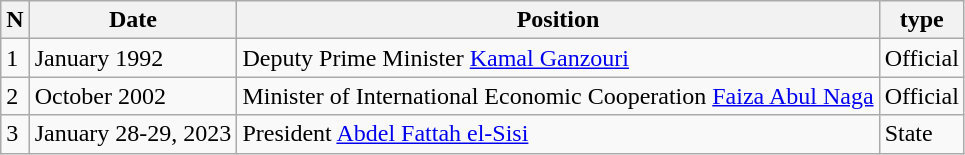<table class="wikitable">
<tr>
<th>N</th>
<th>Date</th>
<th>Position</th>
<th>type</th>
</tr>
<tr>
<td>1</td>
<td>January 1992</td>
<td>Deputy Prime Minister <a href='#'>Kamal Ganzouri</a></td>
<td>Official</td>
</tr>
<tr>
<td>2</td>
<td>October 2002</td>
<td>Minister of International Economic Cooperation <a href='#'>Faiza Abul Naga</a></td>
<td>Official</td>
</tr>
<tr>
<td>3</td>
<td>January 28-29, 2023</td>
<td>President <a href='#'>Abdel Fattah el-Sisi</a></td>
<td>State</td>
</tr>
</table>
